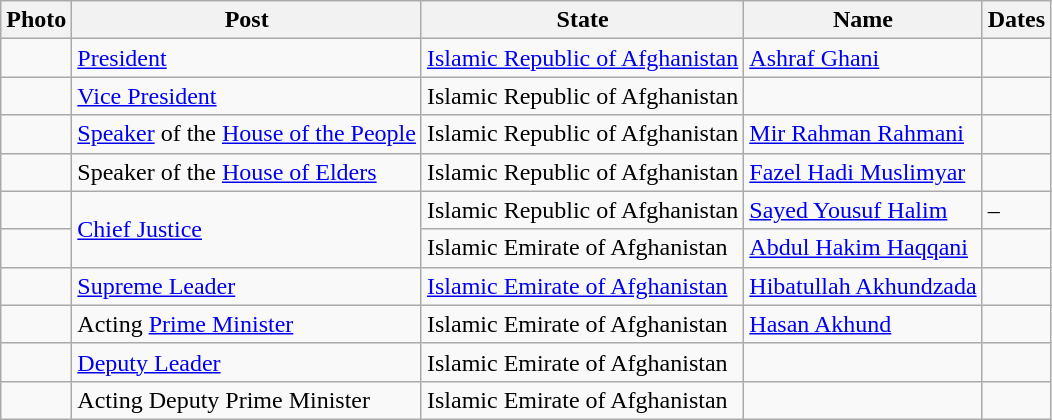<table class="wikitable">
<tr>
<th>Photo</th>
<th>Post</th>
<th>State</th>
<th>Name</th>
<th>Dates</th>
</tr>
<tr>
<td></td>
<td><a href='#'>President</a></td>
<td><a href='#'>Islamic Republic of Afghanistan</a></td>
<td><a href='#'>Ashraf Ghani</a></td>
<td></td>
</tr>
<tr>
<td></td>
<td><a href='#'>Vice President</a></td>
<td>Islamic Republic of Afghanistan</td>
<td></td>
<td></td>
</tr>
<tr>
<td></td>
<td><a href='#'>Speaker</a> of the <a href='#'>House of the People</a></td>
<td>Islamic Republic of Afghanistan</td>
<td><a href='#'>Mir Rahman Rahmani</a></td>
<td></td>
</tr>
<tr>
<td></td>
<td>Speaker of the <a href='#'>House of Elders</a></td>
<td>Islamic Republic of Afghanistan</td>
<td><a href='#'>Fazel Hadi Muslimyar</a></td>
<td></td>
</tr>
<tr>
<td></td>
<td rowspan="2"><a href='#'>Chief Justice</a></td>
<td>Islamic Republic of Afghanistan</td>
<td><a href='#'>Sayed Yousuf Halim</a></td>
<td> – </td>
</tr>
<tr>
<td></td>
<td>Islamic Emirate of Afghanistan</td>
<td><a href='#'>Abdul Hakim Haqqani</a></td>
<td></td>
</tr>
<tr>
<td></td>
<td><a href='#'>Supreme Leader</a></td>
<td><a href='#'>Islamic Emirate of Afghanistan</a></td>
<td><a href='#'>Hibatullah Akhundzada</a></td>
<td></td>
</tr>
<tr>
<td></td>
<td>Acting <a href='#'>Prime Minister</a></td>
<td>Islamic Emirate of Afghanistan</td>
<td><a href='#'>Hasan Akhund</a></td>
<td></td>
</tr>
<tr>
<td></td>
<td><a href='#'>Deputy Leader</a></td>
<td>Islamic Emirate of Afghanistan</td>
<td></td>
<td></td>
</tr>
<tr>
<td></td>
<td>Acting Deputy Prime Minister</td>
<td>Islamic Emirate of Afghanistan</td>
<td></td>
<td></td>
</tr>
</table>
